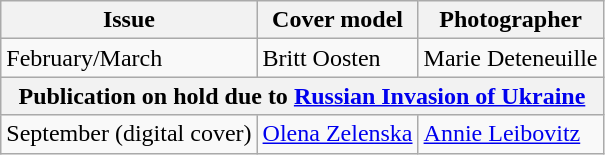<table class="sortable wikitable">
<tr>
<th>Issue</th>
<th>Cover model</th>
<th>Photographer</th>
</tr>
<tr>
<td>February/March</td>
<td>Britt Oosten</td>
<td>Marie Deteneuille</td>
</tr>
<tr>
<th colspan="3">Publication on hold due to <a href='#'>Russian Invasion of Ukraine</a></th>
</tr>
<tr>
<td>September (digital cover)</td>
<td><a href='#'>Olena Zelenska</a></td>
<td><a href='#'>Annie Leibovitz</a></td>
</tr>
</table>
